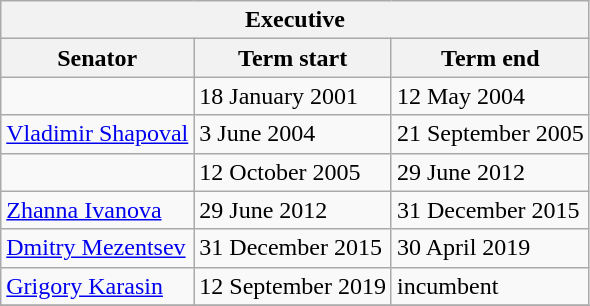<table class="wikitable sortable">
<tr>
<th colspan=3>Executive</th>
</tr>
<tr>
<th>Senator</th>
<th>Term start</th>
<th>Term end</th>
</tr>
<tr>
<td></td>
<td>18 January 2001</td>
<td>12 May 2004</td>
</tr>
<tr>
<td><a href='#'>Vladimir Shapoval</a></td>
<td>3 June 2004</td>
<td>21 September 2005</td>
</tr>
<tr>
<td></td>
<td>12 October 2005</td>
<td>29 June 2012</td>
</tr>
<tr>
<td><a href='#'>Zhanna Ivanova</a></td>
<td>29 June 2012</td>
<td>31 December 2015</td>
</tr>
<tr>
<td><a href='#'>Dmitry Mezentsev</a></td>
<td>31 December 2015</td>
<td>30 April 2019</td>
</tr>
<tr>
<td><a href='#'>Grigory Karasin</a></td>
<td>12 September 2019</td>
<td>incumbent</td>
</tr>
<tr>
</tr>
</table>
